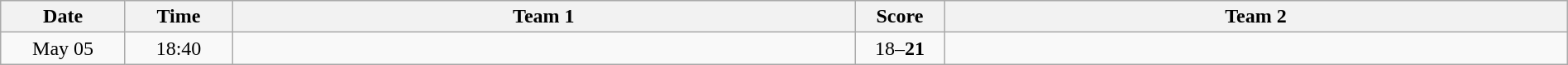<table class="wikitable" width="100%">
<tr>
<th style="width:7%">Date</th>
<th style="width:6%">Time</th>
<th style="width:35%">Team 1</th>
<th style="width:5%">Score</th>
<th style="width:35%">Team 2</th>
</tr>
<tr>
<td style="text-align:center">May 05</td>
<td style="text-align:center">18:40</td>
<td style="text-align:right"></td>
<td style="text-align:center">18–<strong>21</strong></td>
<td style="text-align:left"><strong></strong></td>
</tr>
</table>
